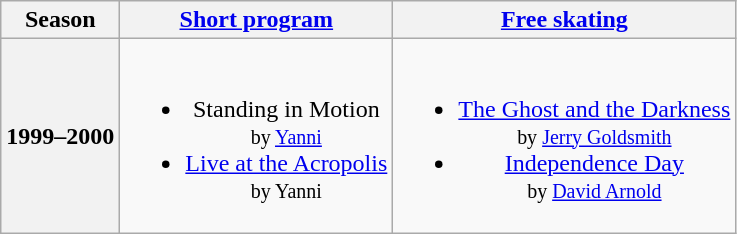<table class=wikitable style=text-align:center>
<tr>
<th>Season</th>
<th><a href='#'>Short program</a></th>
<th><a href='#'>Free skating</a></th>
</tr>
<tr>
<th>1999–2000 <br> </th>
<td><br><ul><li>Standing in Motion <br><small> by <a href='#'>Yanni</a> </small></li><li><a href='#'>Live at the Acropolis</a> <br><small> by Yanni </small></li></ul></td>
<td><br><ul><li><a href='#'>The Ghost and the Darkness</a> <br><small> by <a href='#'>Jerry Goldsmith</a> </small></li><li><a href='#'>Independence Day</a> <br><small> by <a href='#'>David Arnold</a> </small></li></ul></td>
</tr>
</table>
